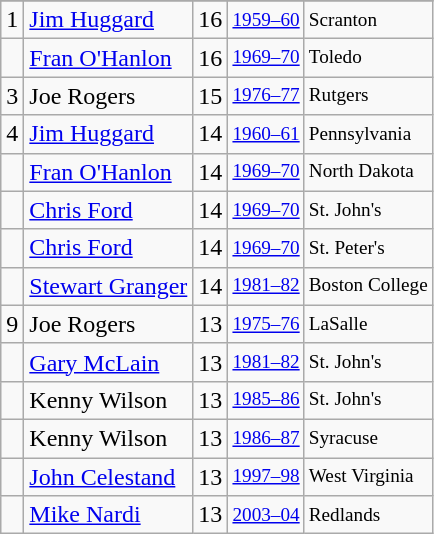<table class="wikitable">
<tr>
</tr>
<tr>
<td>1</td>
<td><a href='#'>Jim Huggard</a></td>
<td>16</td>
<td style="font-size:80%;"><a href='#'>1959–60</a></td>
<td style="font-size:80%;">Scranton</td>
</tr>
<tr>
<td></td>
<td><a href='#'>Fran O'Hanlon</a></td>
<td>16</td>
<td style="font-size:80%;"><a href='#'>1969–70</a></td>
<td style="font-size:80%;">Toledo</td>
</tr>
<tr>
<td>3</td>
<td>Joe Rogers</td>
<td>15</td>
<td style="font-size:80%;"><a href='#'>1976–77</a></td>
<td style="font-size:80%;">Rutgers</td>
</tr>
<tr>
<td>4</td>
<td><a href='#'>Jim Huggard</a></td>
<td>14</td>
<td style="font-size:80%;"><a href='#'>1960–61</a></td>
<td style="font-size:80%;">Pennsylvania</td>
</tr>
<tr>
<td></td>
<td><a href='#'>Fran O'Hanlon</a></td>
<td>14</td>
<td style="font-size:80%;"><a href='#'>1969–70</a></td>
<td style="font-size:80%;">North Dakota</td>
</tr>
<tr>
<td></td>
<td><a href='#'>Chris Ford</a></td>
<td>14</td>
<td style="font-size:80%;"><a href='#'>1969–70</a></td>
<td style="font-size:80%;">St. John's</td>
</tr>
<tr>
<td></td>
<td><a href='#'>Chris Ford</a></td>
<td>14</td>
<td style="font-size:80%;"><a href='#'>1969–70</a></td>
<td style="font-size:80%;">St. Peter's</td>
</tr>
<tr>
<td></td>
<td><a href='#'>Stewart Granger</a></td>
<td>14</td>
<td style="font-size:80%;"><a href='#'>1981–82</a></td>
<td style="font-size:80%;">Boston College</td>
</tr>
<tr>
<td>9</td>
<td>Joe Rogers</td>
<td>13</td>
<td style="font-size:80%;"><a href='#'>1975–76</a></td>
<td style="font-size:80%;">LaSalle</td>
</tr>
<tr>
<td></td>
<td><a href='#'>Gary McLain</a></td>
<td>13</td>
<td style="font-size:80%;"><a href='#'>1981–82</a></td>
<td style="font-size:80%;">St. John's</td>
</tr>
<tr>
<td></td>
<td>Kenny Wilson</td>
<td>13</td>
<td style="font-size:80%;"><a href='#'>1985–86</a></td>
<td style="font-size:80%;">St. John's</td>
</tr>
<tr>
<td></td>
<td>Kenny Wilson</td>
<td>13</td>
<td style="font-size:80%;"><a href='#'>1986–87</a></td>
<td style="font-size:80%;">Syracuse</td>
</tr>
<tr>
<td></td>
<td><a href='#'>John Celestand</a></td>
<td>13</td>
<td style="font-size:80%;"><a href='#'>1997–98</a></td>
<td style="font-size:80%;">West Virginia</td>
</tr>
<tr>
<td></td>
<td><a href='#'>Mike Nardi</a></td>
<td>13</td>
<td style="font-size:80%;"><a href='#'>2003–04</a></td>
<td style="font-size:80%;">Redlands</td>
</tr>
</table>
